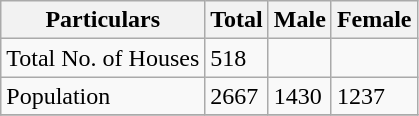<table class="wikitable sortable">
<tr>
<th>Particulars</th>
<th>Total</th>
<th>Male</th>
<th>Female</th>
</tr>
<tr>
<td>Total No. of Houses</td>
<td>518</td>
<td></td>
<td></td>
</tr>
<tr>
<td>Population</td>
<td>2667</td>
<td>1430</td>
<td>1237</td>
</tr>
<tr>
</tr>
</table>
